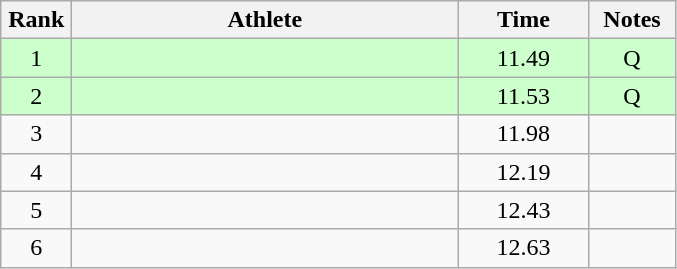<table class="wikitable" style="text-align:center">
<tr>
<th width=40>Rank</th>
<th width=250>Athlete</th>
<th width=80>Time</th>
<th width=50>Notes</th>
</tr>
<tr bgcolor=ccffcc>
<td>1</td>
<td align=left></td>
<td>11.49</td>
<td>Q</td>
</tr>
<tr bgcolor=ccffcc>
<td>2</td>
<td align=left></td>
<td>11.53</td>
<td>Q</td>
</tr>
<tr>
<td>3</td>
<td align=left></td>
<td>11.98</td>
<td></td>
</tr>
<tr>
<td>4</td>
<td align=left></td>
<td>12.19</td>
<td></td>
</tr>
<tr>
<td>5</td>
<td align=left></td>
<td>12.43</td>
<td></td>
</tr>
<tr>
<td>6</td>
<td align=left></td>
<td>12.63</td>
<td></td>
</tr>
</table>
